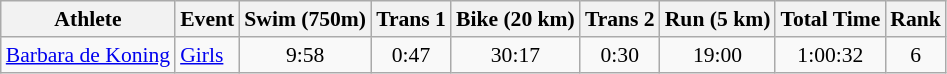<table class="wikitable" style="font-size:90%;">
<tr>
<th>Athlete</th>
<th>Event</th>
<th>Swim (750m)</th>
<th>Trans 1</th>
<th>Bike (20 km)</th>
<th>Trans 2</th>
<th>Run (5 km)</th>
<th>Total Time</th>
<th>Rank</th>
</tr>
<tr align=center>
<td align=left><a href='#'>Barbara de Koning</a></td>
<td align=left><a href='#'>Girls</a></td>
<td>9:58</td>
<td>0:47</td>
<td>30:17</td>
<td>0:30</td>
<td>19:00</td>
<td>1:00:32</td>
<td>6</td>
</tr>
</table>
